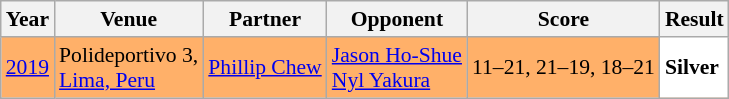<table class="sortable wikitable" style="font-size: 90%;">
<tr>
<th>Year</th>
<th>Venue</th>
<th>Partner</th>
<th>Opponent</th>
<th>Score</th>
<th>Result</th>
</tr>
<tr style="background:#FFB069">
<td align="center"><a href='#'>2019</a></td>
<td align="left">Polideportivo 3,<br><a href='#'>Lima, Peru</a></td>
<td align="left"> <a href='#'>Phillip Chew</a></td>
<td align="left"> <a href='#'>Jason Ho-Shue</a> <br>  <a href='#'>Nyl Yakura</a></td>
<td align="left">11–21, 21–19, 18–21</td>
<td style="text-align:left; background:white"> <strong>Silver</strong></td>
</tr>
</table>
